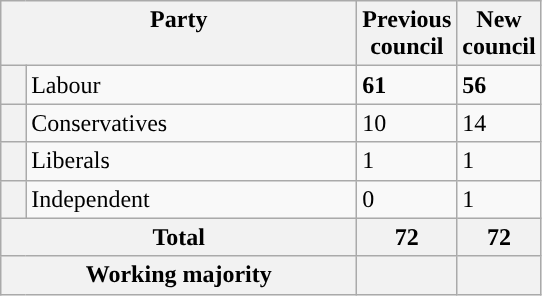<table class="wikitable">
<tr>
<th valign=top colspan="2" style="width: 230px">Party</th>
<th valign=top style="width: 30px">Previous council</th>
<th valign=top style="width: 30px">New council</th>
</tr>
<tr>
<th style="background-color: "></th>
<td>Labour</td>
<td><strong>61</strong></td>
<td><strong>56</strong></td>
</tr>
<tr>
<th style="background-color: "></th>
<td>Conservatives</td>
<td>10</td>
<td>14</td>
</tr>
<tr>
<th style="background-color: "></th>
<td>Liberals</td>
<td>1</td>
<td>1</td>
</tr>
<tr>
<th style="background-color: "></th>
<td>Independent</td>
<td>0</td>
<td>1</td>
</tr>
<tr>
<th colspan=2>Total</th>
<th style="text-align: center">72</th>
<th colspan=3>72</th>
</tr>
<tr>
<th colspan=2>Working majority</th>
<th></th>
<th></th>
</tr>
</table>
